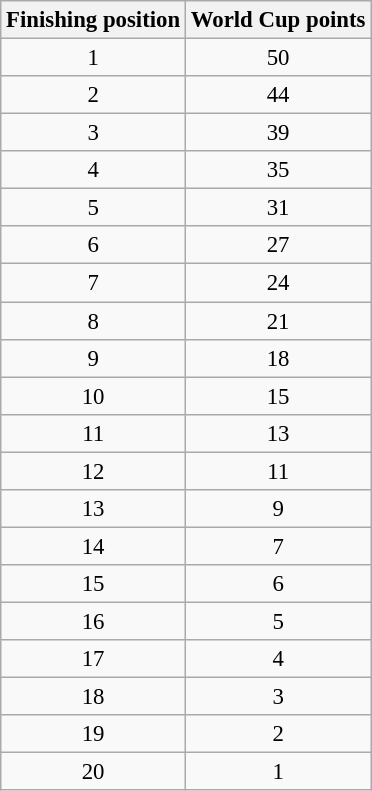<table class="wikitable" style="text-align:center; font-size:95%;">
<tr>
<th>Finishing position</th>
<th>World Cup points</th>
</tr>
<tr>
<td>1</td>
<td>50</td>
</tr>
<tr>
<td>2</td>
<td>44</td>
</tr>
<tr>
<td>3</td>
<td>39</td>
</tr>
<tr>
<td>4</td>
<td>35</td>
</tr>
<tr>
<td>5</td>
<td>31</td>
</tr>
<tr>
<td>6</td>
<td>27</td>
</tr>
<tr>
<td>7</td>
<td>24</td>
</tr>
<tr>
<td>8</td>
<td>21</td>
</tr>
<tr>
<td>9</td>
<td>18</td>
</tr>
<tr>
<td>10</td>
<td>15</td>
</tr>
<tr>
<td>11</td>
<td>13</td>
</tr>
<tr>
<td>12</td>
<td>11</td>
</tr>
<tr>
<td>13</td>
<td>9</td>
</tr>
<tr>
<td>14</td>
<td>7</td>
</tr>
<tr>
<td>15</td>
<td>6</td>
</tr>
<tr>
<td>16</td>
<td>5</td>
</tr>
<tr>
<td>17</td>
<td>4</td>
</tr>
<tr>
<td>18</td>
<td>3</td>
</tr>
<tr>
<td>19</td>
<td>2</td>
</tr>
<tr>
<td>20</td>
<td>1</td>
</tr>
</table>
